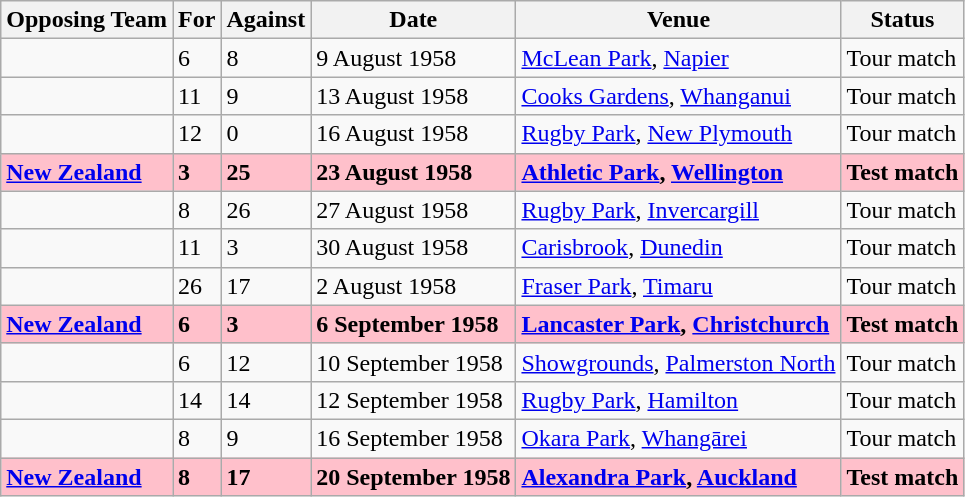<table class=wikitable>
<tr>
<th>Opposing Team</th>
<th>For</th>
<th>Against</th>
<th>Date</th>
<th>Venue</th>
<th>Status</th>
</tr>
<tr>
<td></td>
<td>6</td>
<td>8</td>
<td>9 August 1958</td>
<td><a href='#'>McLean Park</a>, <a href='#'>Napier</a></td>
<td>Tour match</td>
</tr>
<tr>
<td></td>
<td>11</td>
<td>9</td>
<td>13 August 1958</td>
<td><a href='#'>Cooks Gardens</a>, <a href='#'>Whanganui</a></td>
<td>Tour match</td>
</tr>
<tr>
<td></td>
<td>12</td>
<td>0</td>
<td>16 August 1958</td>
<td><a href='#'>Rugby Park</a>, <a href='#'>New Plymouth</a></td>
<td>Tour match</td>
</tr>
<tr bgcolor=pink>
<td> <strong><a href='#'>New Zealand</a></strong></td>
<td><strong>3</strong></td>
<td><strong>25</strong></td>
<td><strong>23 August 1958</strong></td>
<td><strong><a href='#'>Athletic Park</a>, <a href='#'>Wellington</a></strong></td>
<td><strong>Test match</strong></td>
</tr>
<tr>
<td></td>
<td>8</td>
<td>26</td>
<td>27 August 1958</td>
<td><a href='#'>Rugby Park</a>, <a href='#'>Invercargill</a></td>
<td>Tour match</td>
</tr>
<tr>
<td></td>
<td>11</td>
<td>3</td>
<td>30 August 1958</td>
<td><a href='#'>Carisbrook</a>, <a href='#'>Dunedin</a></td>
<td>Tour match</td>
</tr>
<tr>
<td></td>
<td>26</td>
<td>17</td>
<td>2 August 1958</td>
<td><a href='#'>Fraser Park</a>, <a href='#'>Timaru</a></td>
<td>Tour match</td>
</tr>
<tr bgcolor=pink>
<td> <strong><a href='#'>New Zealand</a></strong></td>
<td><strong>6</strong></td>
<td><strong>3</strong></td>
<td><strong>6 September 1958</strong></td>
<td><strong><a href='#'>Lancaster Park</a>, <a href='#'>Christchurch</a></strong></td>
<td><strong>Test match</strong></td>
</tr>
<tr>
<td></td>
<td>6</td>
<td>12</td>
<td>10 September 1958</td>
<td><a href='#'>Showgrounds</a>, <a href='#'>Palmerston North</a></td>
<td>Tour match</td>
</tr>
<tr>
<td></td>
<td>14</td>
<td>14</td>
<td>12 September 1958</td>
<td><a href='#'>Rugby Park</a>, <a href='#'>Hamilton</a></td>
<td>Tour match</td>
</tr>
<tr>
<td></td>
<td>8</td>
<td>9</td>
<td>16 September 1958</td>
<td><a href='#'>Okara Park</a>, <a href='#'>Whangārei</a></td>
<td>Tour match</td>
</tr>
<tr bgcolor=pink>
<td> <strong><a href='#'>New Zealand</a></strong></td>
<td><strong>8</strong></td>
<td><strong>17</strong></td>
<td><strong>20 September 1958</strong></td>
<td><strong><a href='#'>Alexandra Park</a>, <a href='#'>Auckland</a></strong></td>
<td><strong>Test match</strong></td>
</tr>
</table>
